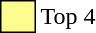<table class="toccolours" style="font-size: 100%; white-space: nowrap">
<tr>
<td style="background:#fdfc8f; border:1px solid black">     </td>
<td>Top 4</td>
</tr>
</table>
